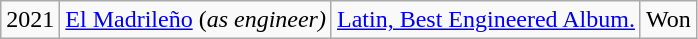<table class="wikitable">
<tr>
<td>2021</td>
<td><a href='#'>El Madrileño</a> (<em>as engineer)</em></td>
<td><a href='#'>Latin, Best Engineered Album.</a></td>
<td>Won</td>
</tr>
</table>
